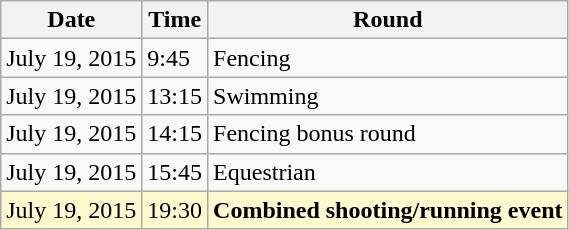<table class="wikitable">
<tr>
<th>Date</th>
<th>Time</th>
<th>Round</th>
</tr>
<tr>
<td>July 19, 2015</td>
<td>9:45</td>
<td>Fencing</td>
</tr>
<tr>
<td>July 19, 2015</td>
<td>13:15</td>
<td>Swimming</td>
</tr>
<tr>
<td>July 19, 2015</td>
<td>14:15</td>
<td>Fencing bonus round</td>
</tr>
<tr>
<td>July 19, 2015</td>
<td>15:45</td>
<td>Equestrian</td>
</tr>
<tr style=background:lemonchiffon>
<td>July 19, 2015</td>
<td>19:30</td>
<td><strong>Combined shooting/running event</strong></td>
</tr>
</table>
